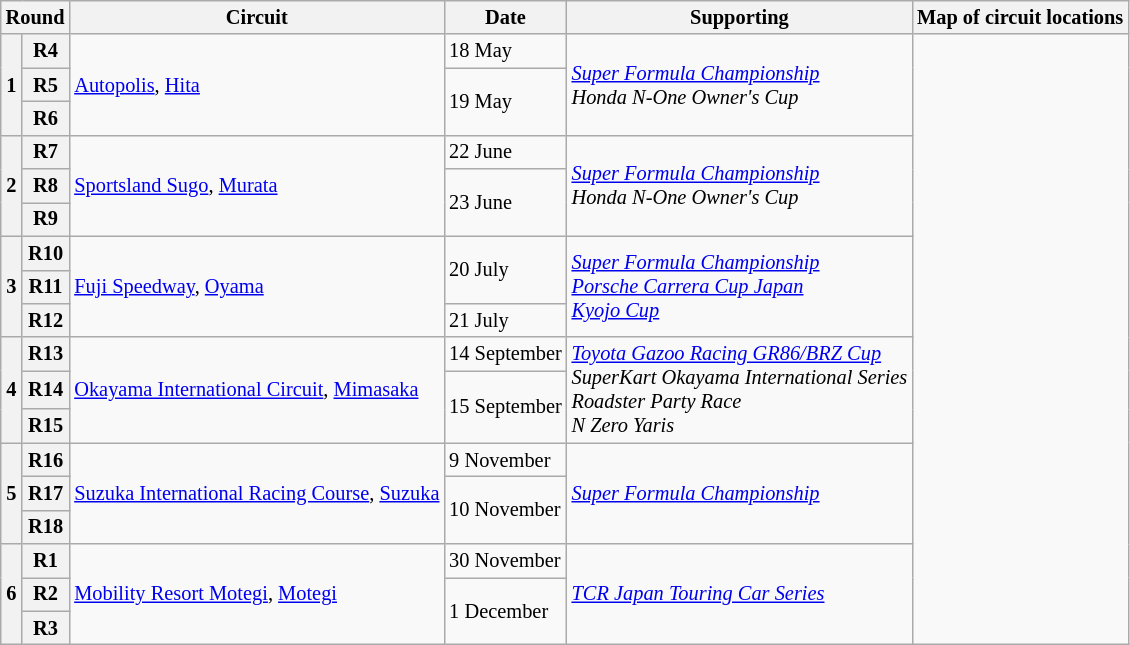<table class="wikitable" style="font-size:85%;">
<tr>
<th colspan=2>Round</th>
<th>Circuit</th>
<th>Date</th>
<th>Supporting</th>
<th>Map of circuit locations</th>
</tr>
<tr>
<th rowspan="3">1</th>
<th>R4</th>
<td rowspan="3"><a href='#'>Autopolis</a>, <a href='#'>Hita</a></td>
<td>18 May</td>
<td rowspan="3"><em><a href='#'>Super Formula Championship</a><br>Honda N-One Owner's Cup</em></td>
<td rowspan="18"></td>
</tr>
<tr>
<th>R5</th>
<td rowspan="2">19 May</td>
</tr>
<tr>
<th>R6</th>
</tr>
<tr>
<th rowspan="3">2</th>
<th>R7</th>
<td rowspan="3"><a href='#'>Sportsland Sugo</a>, <a href='#'>Murata</a></td>
<td>22 June</td>
<td rowspan="3"><em><a href='#'>Super Formula Championship</a><br>Honda N-One Owner's Cup</em></td>
</tr>
<tr>
<th>R8</th>
<td rowspan="2">23 June</td>
</tr>
<tr>
<th>R9</th>
</tr>
<tr>
<th rowspan="3">3</th>
<th>R10</th>
<td rowspan="3"><a href='#'>Fuji Speedway</a>, <a href='#'>Oyama</a></td>
<td rowspan="2">20 July</td>
<td rowspan="3"><em><a href='#'>Super Formula Championship</a><br><a href='#'>Porsche Carrera Cup Japan</a><br><a href='#'>Kyojo Cup</a></em></td>
</tr>
<tr>
<th>R11</th>
</tr>
<tr>
<th>R12</th>
<td>21 July</td>
</tr>
<tr>
<th rowspan="3">4</th>
<th>R13</th>
<td rowspan="3"><a href='#'>Okayama International Circuit</a>, <a href='#'>Mimasaka</a></td>
<td>14 September</td>
<td rowspan="3"><em><a href='#'>Toyota Gazoo Racing GR86/BRZ Cup</a><br>SuperKart Okayama International Series<br>Roadster Party Race<br>N Zero Yaris</em></td>
</tr>
<tr>
<th>R14</th>
<td rowspan="2">15 September</td>
</tr>
<tr>
<th>R15</th>
</tr>
<tr>
<th rowspan="3">5</th>
<th>R16</th>
<td rowspan="3"><a href='#'>Suzuka International Racing Course</a>, <a href='#'>Suzuka</a></td>
<td>9 November</td>
<td rowspan="3"><em><a href='#'>Super Formula Championship</a></em></td>
</tr>
<tr>
<th>R17</th>
<td rowspan="2">10 November</td>
</tr>
<tr>
<th>R18</th>
</tr>
<tr>
<th rowspan="3">6</th>
<th>R1</th>
<td rowspan="3"><a href='#'>Mobility Resort Motegi</a>, <a href='#'>Motegi</a></td>
<td>30 November</td>
<td rowspan="3"><em><a href='#'>TCR Japan Touring Car Series</a></em></td>
</tr>
<tr>
<th>R2</th>
<td rowspan="2">1 December</td>
</tr>
<tr>
<th>R3</th>
</tr>
</table>
